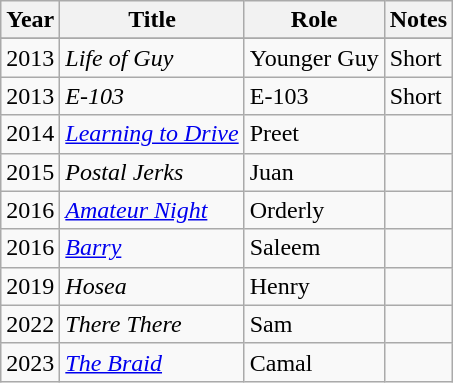<table class="wikitable plainrowheaders sortable">
<tr>
<th scope="col">Year</th>
<th scope="col">Title</th>
<th scope="col">Role</th>
<th scope="col" class="unsortable">Notes</th>
</tr>
<tr>
</tr>
<tr>
<td>2013</td>
<td><em>Life of Guy</em></td>
<td>Younger Guy</td>
<td>Short</td>
</tr>
<tr>
<td>2013</td>
<td><em>E-103</em></td>
<td>E-103</td>
<td>Short</td>
</tr>
<tr>
<td>2014</td>
<td><em><a href='#'>Learning to Drive</a></em></td>
<td>Preet</td>
<td></td>
</tr>
<tr>
<td>2015</td>
<td><em>Postal Jerks</em></td>
<td>Juan</td>
<td></td>
</tr>
<tr>
<td>2016</td>
<td><em><a href='#'>Amateur Night</a></em></td>
<td>Orderly</td>
<td></td>
</tr>
<tr>
<td>2016</td>
<td><em><a href='#'>Barry</a></em></td>
<td>Saleem</td>
<td></td>
</tr>
<tr>
<td>2019</td>
<td><em>Hosea</em></td>
<td>Henry</td>
<td></td>
</tr>
<tr>
<td>2022</td>
<td><em>There There</em></td>
<td>Sam</td>
<td></td>
</tr>
<tr>
<td>2023</td>
<td><em><a href='#'>The Braid</a></em></td>
<td>Camal</td>
<td></td>
</tr>
</table>
